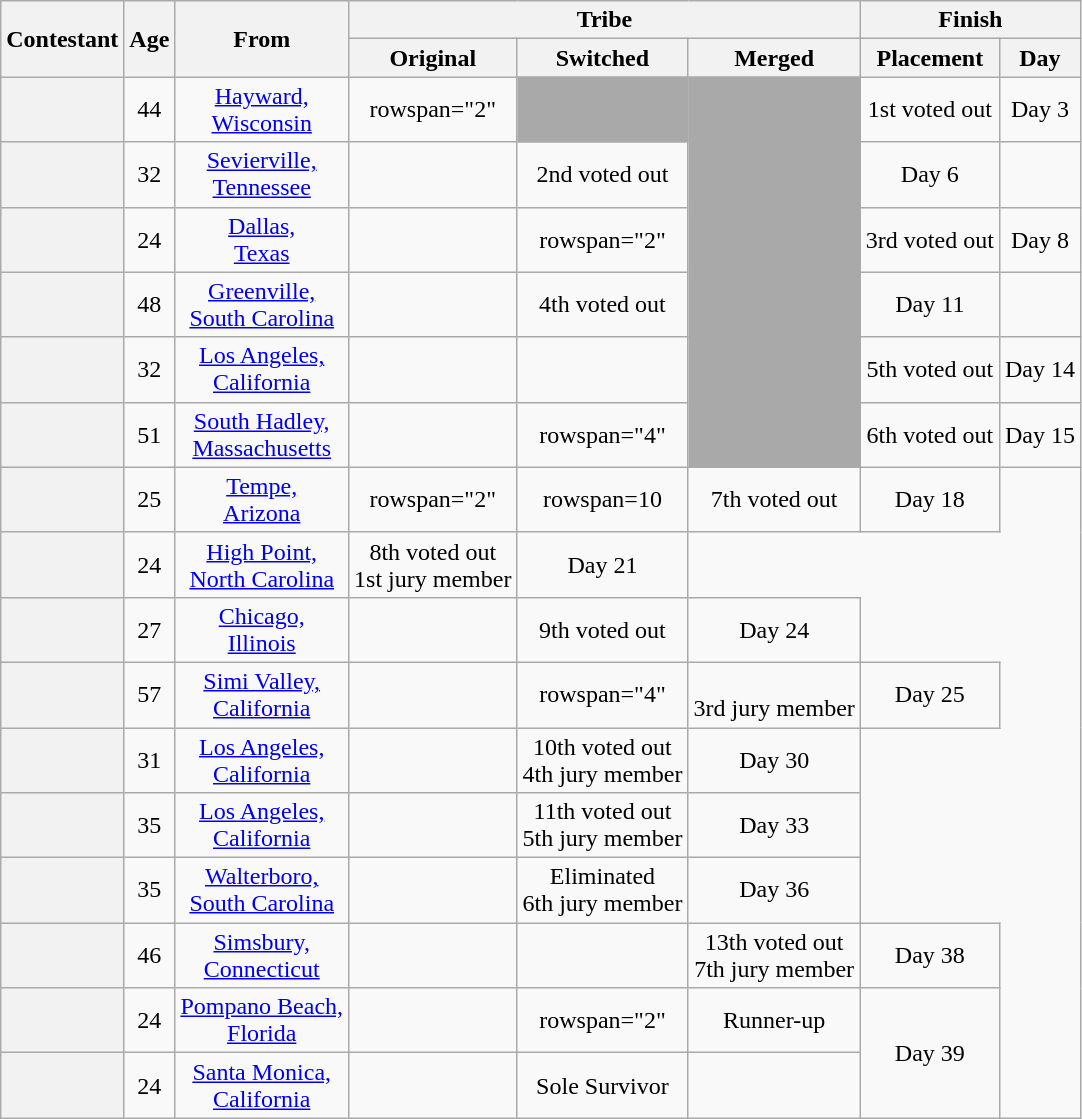<table class="wikitable sortable" style="text-align:center">
<tr>
<th rowspan="2" scope="col">Contestant</th>
<th rowspan="2" scope="col">Age</th>
<th rowspan="2" scope="col" class=unsortable>From</th>
<th colspan="3" scope="colgroup">Tribe</th>
<th colspan="2" scope="colgroup">Finish</th>
</tr>
<tr>
<th scope="col">Original</th>
<th scope="col">Switched</th>
<th scope="col" class=unsortable>Merged</th>
<th scope="col" class=unsortable>Placement</th>
<th scope="col" class=unsortable>Day</th>
</tr>
<tr>
<th scope="row" style=text-align:left></th>
<td>44</td>
<td><a href='#'>Hayward,<br>Wisconsin</a></td>
<td>rowspan="2" </td>
<td bgcolor="darkgray"></td>
<td rowspan=6 bgcolor="darkgray"></td>
<td>1st voted out</td>
<td>Day 3</td>
</tr>
<tr>
<th scope="row" style=text-align:left></th>
<td>32</td>
<td><a href='#'>Sevierville,<br>Tennessee</a></td>
<td></td>
<td>2nd voted out</td>
<td>Day 6</td>
</tr>
<tr>
<th scope="row" style=text-align:left></th>
<td>24</td>
<td><a href='#'>Dallas,<br>Texas</a></td>
<td></td>
<td>rowspan="2" </td>
<td>3rd voted out</td>
<td>Day 8</td>
</tr>
<tr>
<th scope="row" style=text-align:left></th>
<td>48</td>
<td><a href='#'>Greenville,<br>South Carolina</a></td>
<td></td>
<td>4th voted out</td>
<td>Day 11</td>
</tr>
<tr>
<th scope="row" style=text-align:left></th>
<td>32</td>
<td><a href='#'>Los Angeles,<br>California</a></td>
<td></td>
<td></td>
<td>5th voted out</td>
<td>Day 14</td>
</tr>
<tr>
<th scope="row" style=text-align:left></th>
<td>51</td>
<td><a href='#'>South Hadley,<br>Massachusetts</a></td>
<td></td>
<td>rowspan="4" </td>
<td>6th voted out</td>
<td>Day 15</td>
</tr>
<tr>
<th scope="row" style=text-align:left></th>
<td>25</td>
<td><a href='#'>Tempe,<br>Arizona</a></td>
<td>rowspan="2" </td>
<td>rowspan=10 </td>
<td>7th voted out</td>
<td>Day 18</td>
</tr>
<tr>
<th scope="row" style=text-align:left></th>
<td>24</td>
<td><a href='#'>High Point,<br>North Carolina</a></td>
<td>8th voted out<br>1st jury member</td>
<td>Day 21</td>
</tr>
<tr>
<th scope="row" style=text-align:left></th>
<td>27</td>
<td><a href='#'>Chicago,<br>Illinois</a></td>
<td></td>
<td>9th voted out<br></td>
<td>Day 24</td>
</tr>
<tr>
<th scope="row" style=text-align:left></th>
<td>57</td>
<td><a href='#'>Simi Valley,<br>California</a></td>
<td></td>
<td>rowspan="4" </td>
<td><br>3rd jury member</td>
<td>Day 25</td>
</tr>
<tr>
<th scope="row" style=text-align:left></th>
<td>31</td>
<td><a href='#'>Los Angeles,<br>California</a></td>
<td></td>
<td>10th voted out<br>4th jury member</td>
<td>Day 30</td>
</tr>
<tr>
<th scope="row" style=text-align:left></th>
<td>35</td>
<td><a href='#'>Los Angeles,<br>California</a></td>
<td></td>
<td>11th voted out<br>5th jury member</td>
<td>Day 33</td>
</tr>
<tr>
<th scope="row" style=text-align:left></th>
<td>35</td>
<td><a href='#'>Walterboro,<br>South Carolina</a></td>
<td></td>
<td>Eliminated<br>6th jury member</td>
<td>Day 36</td>
</tr>
<tr>
<th scope="row" style=text-align:left></th>
<td>46</td>
<td><a href='#'>Simsbury,<br>Connecticut</a></td>
<td></td>
<td></td>
<td>13th voted out<br>7th jury member</td>
<td>Day 38</td>
</tr>
<tr>
<th scope="row" style=text-align:left></th>
<td>24</td>
<td><a href='#'>Pompano Beach,<br>Florida</a></td>
<td></td>
<td>rowspan="2" </td>
<td>Runner-up</td>
<td rowspan="2">Day 39</td>
</tr>
<tr>
<th scope="row" style=text-align:left></th>
<td>24</td>
<td><a href='#'>Santa Monica,<br>California</a></td>
<td></td>
<td>Sole Survivor</td>
</tr>
</table>
